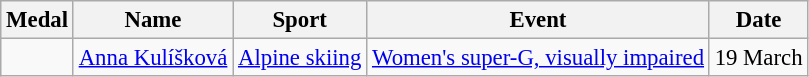<table class="wikitable sortable" style="font-size:95%">
<tr>
<th>Medal</th>
<th>Name</th>
<th>Sport</th>
<th>Event</th>
<th>Date</th>
</tr>
<tr>
<td></td>
<td><a href='#'>Anna Kulíšková</a></td>
<td><a href='#'>Alpine skiing</a></td>
<td><a href='#'>Women's super-G, visually impaired</a></td>
<td>19 March</td>
</tr>
</table>
